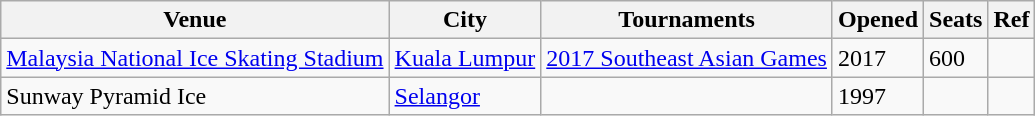<table class="wikitable sortable">
<tr>
<th>Venue</th>
<th>City</th>
<th>Tournaments</th>
<th>Opened</th>
<th>Seats</th>
<th>Ref</th>
</tr>
<tr>
<td><a href='#'>Malaysia National Ice Skating Stadium</a></td>
<td><a href='#'>Kuala Lumpur</a></td>
<td><a href='#'>2017 Southeast Asian Games</a> </td>
<td>2017</td>
<td>600</td>
<td></td>
</tr>
<tr>
<td>Sunway Pyramid Ice</td>
<td><a href='#'>Selangor</a></td>
<td></td>
<td>1997</td>
<td></td>
<td></td>
</tr>
</table>
